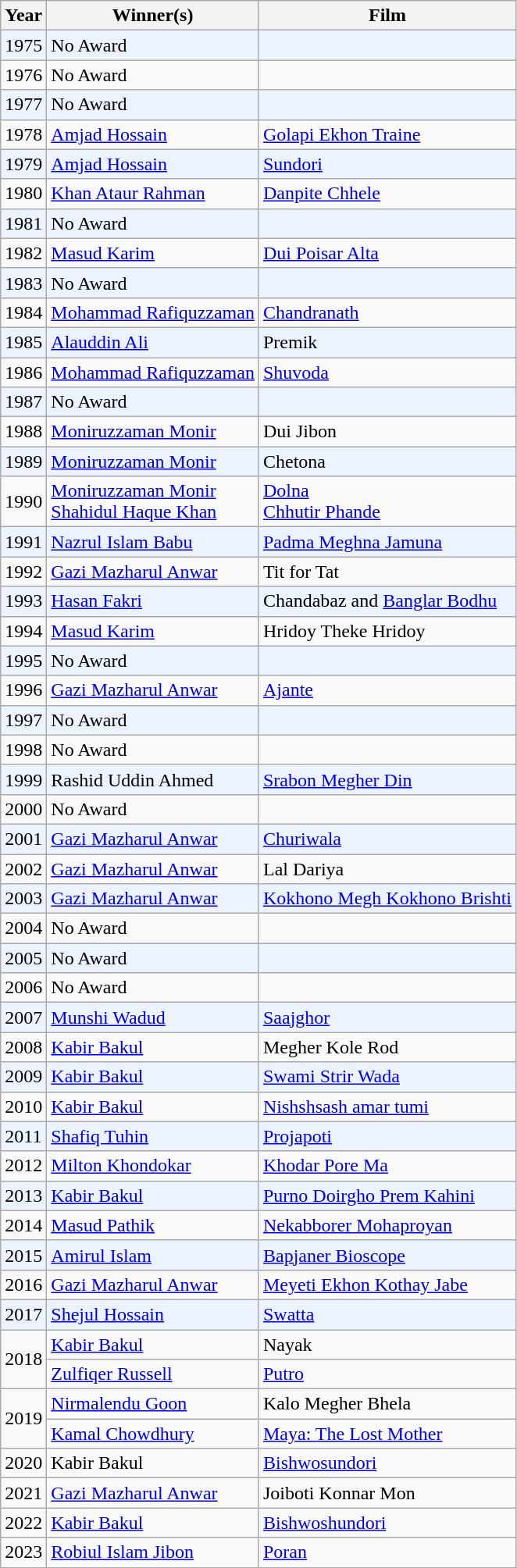<table class="wikitable">
<tr>
<th>Year</th>
<th>Winner(s)</th>
<th>Film</th>
</tr>
<tr bgcolor=#edf3fe>
<td>1975</td>
<td>No Award</td>
<td></td>
</tr>
<tr>
<td>1976</td>
<td>No Award</td>
<td></td>
</tr>
<tr bgcolor=#edf3fe>
<td>1977</td>
<td>No Award</td>
<td></td>
</tr>
<tr>
<td>1978</td>
<td><a href='#'>Amjad Hossain</a></td>
<td><a href='#'>Golapi Ekhon Traine</a></td>
</tr>
<tr bgcolor=#edf3fe>
<td>1979</td>
<td><a href='#'>Amjad Hossain</a></td>
<td><a href='#'>Sundori</a></td>
</tr>
<tr>
<td>1980</td>
<td><a href='#'>Khan Ataur Rahman</a></td>
<td><a href='#'>Danpite Chhele</a></td>
</tr>
<tr bgcolor=#edf3fe>
<td>1981</td>
<td>No Award</td>
<td></td>
</tr>
<tr>
<td>1982</td>
<td><a href='#'>Masud Karim</a></td>
<td><a href='#'>Dui Poisar Alta</a></td>
</tr>
<tr bgcolor=#edf3fe>
<td>1983</td>
<td>No Award</td>
<td></td>
</tr>
<tr>
<td>1984</td>
<td><a href='#'>Mohammad Rafiquzzaman</a></td>
<td><a href='#'>Chandranath</a></td>
</tr>
<tr bgcolor=#edf3fe>
<td>1985</td>
<td><a href='#'>Alauddin Ali</a></td>
<td>Premik</td>
</tr>
<tr>
<td>1986</td>
<td><a href='#'>Mohammad Rafiquzzaman</a></td>
<td><a href='#'>Shuvoda</a></td>
</tr>
<tr bgcolor=#edf3fe>
<td>1987</td>
<td>No Award</td>
<td></td>
</tr>
<tr>
<td>1988</td>
<td><a href='#'>Moniruzzaman Monir</a></td>
<td>Dui Jibon</td>
</tr>
<tr bgcolor=#edf3fe>
<td>1989</td>
<td><a href='#'>Moniruzzaman Monir</a></td>
<td>Chetona</td>
</tr>
<tr>
<td>1990</td>
<td><a href='#'>Moniruzzaman Monir</a> <br><a href='#'>Shahidul Haque Khan</a></td>
<td><a href='#'>Dolna</a> <br> <a href='#'>Chhutir Phande</a></td>
</tr>
<tr bgcolor=#edf3fe>
<td>1991</td>
<td><a href='#'>Nazrul Islam Babu</a></td>
<td><a href='#'>Padma Meghna Jamuna</a></td>
</tr>
<tr>
<td>1992</td>
<td><a href='#'>Gazi Mazharul Anwar</a></td>
<td>Tit for Tat</td>
</tr>
<tr bgcolor=#edf3fe>
<td>1993</td>
<td><a href='#'>Hasan Fakri</a></td>
<td>Chandabaz and <a href='#'>Banglar Bodhu</a></td>
</tr>
<tr>
<td>1994</td>
<td><a href='#'>Masud Karim</a></td>
<td>Hridoy Theke Hridoy</td>
</tr>
<tr bgcolor=#edf3fe>
<td>1995</td>
<td>No Award</td>
<td></td>
</tr>
<tr>
<td>1996</td>
<td><a href='#'>Gazi Mazharul Anwar</a></td>
<td><a href='#'>Ajante</a></td>
</tr>
<tr bgcolor=#edf3fe>
<td>1997</td>
<td>No Award</td>
<td></td>
</tr>
<tr>
<td>1998</td>
<td>No Award</td>
<td></td>
</tr>
<tr bgcolor=#edf3fe>
<td>1999</td>
<td>Rashid Uddin Ahmed</td>
<td><a href='#'>Srabon Megher Din</a></td>
</tr>
<tr>
<td>2000</td>
<td>No Award</td>
<td></td>
</tr>
<tr bgcolor=#edf3fe>
<td>2001</td>
<td><a href='#'>Gazi Mazharul Anwar</a></td>
<td><a href='#'>Churiwala</a></td>
</tr>
<tr>
<td>2002</td>
<td><a href='#'>Gazi Mazharul Anwar</a></td>
<td>Lal Dariya</td>
</tr>
<tr bgcolor=#edf3fe>
<td>2003</td>
<td><a href='#'>Gazi Mazharul Anwar</a></td>
<td><a href='#'>Kokhono Megh Kokhono Brishti</a></td>
</tr>
<tr>
<td>2004</td>
<td>No Award</td>
<td></td>
</tr>
<tr bgcolor=#edf3fe>
<td>2005</td>
<td>No Award</td>
<td></td>
</tr>
<tr>
<td>2006</td>
<td>No Award</td>
<td></td>
</tr>
<tr bgcolor=#edf3fe>
<td>2007</td>
<td><a href='#'>Munshi Wadud</a></td>
<td><a href='#'>Saajghor</a></td>
</tr>
<tr>
<td>2008</td>
<td><a href='#'>Kabir Bakul</a></td>
<td>Megher Kole Rod</td>
</tr>
<tr bgcolor=#edf3fe>
<td>2009</td>
<td><a href='#'>Kabir Bakul</a></td>
<td><a href='#'>Swami Strir Wada</a></td>
</tr>
<tr>
<td>2010</td>
<td><a href='#'>Kabir Bakul</a></td>
<td><a href='#'>Nishshsash amar tumi</a></td>
</tr>
<tr bgcolor=#edf3fe>
<td>2011</td>
<td><a href='#'>Shafiq Tuhin</a></td>
<td><a href='#'>Projapoti</a></td>
</tr>
<tr>
<td>2012</td>
<td><a href='#'>Milton Khondokar</a></td>
<td><a href='#'>Khodar Pore Ma</a></td>
</tr>
<tr bgcolor=#edf3fe>
<td>2013</td>
<td><a href='#'>Kabir Bakul</a></td>
<td><a href='#'>Purno Doirgho Prem Kahini</a></td>
</tr>
<tr>
<td>2014</td>
<td><a href='#'>Masud Pathik</a></td>
<td><a href='#'>Nekabborer Mohaproyan</a></td>
</tr>
<tr bgcolor=#edf3fe>
<td>2015</td>
<td><a href='#'>Amirul Islam</a></td>
<td><a href='#'>Bapjaner Bioscope</a></td>
</tr>
<tr>
<td>2016</td>
<td><a href='#'>Gazi Mazharul Anwar</a></td>
<td><a href='#'>Meyeti Ekhon Kothay Jabe</a></td>
</tr>
<tr bgcolor=#edf3fe>
<td>2017</td>
<td><a href='#'>Shejul Hossain</a></td>
<td><a href='#'>Swatta</a></td>
</tr>
<tr>
<td rowspan="2">2018</td>
<td><a href='#'>Kabir Bakul</a></td>
<td>Nayak</td>
</tr>
<tr>
<td><a href='#'>Zulfiqer Russell</a></td>
<td><a href='#'>Putro</a></td>
</tr>
<tr>
<td Rowspan=2>2019</td>
<td><a href='#'>Nirmalendu Goon</a></td>
<td>Kalo Megher Bhela</td>
</tr>
<tr>
<td><a href='#'>Kamal Chowdhury</a></td>
<td><a href='#'>Maya: The Lost Mother</a></td>
</tr>
<tr>
<td>2020</td>
<td>Kabir Bakul</td>
<td><a href='#'>Bishwosundori</a></td>
</tr>
<tr>
<td>2021</td>
<td><a href='#'>Gazi Mazharul Anwar</a></td>
<td>Joiboti Konnar Mon</td>
</tr>
<tr>
<td>2022</td>
<td><a href='#'>Kabir Bakul</a></td>
<td><a href='#'>Bishwoshundori</a></td>
</tr>
<tr>
<td>2023</td>
<td><a href='#'>Robiul Islam Jibon</a></td>
<td><a href='#'>Poran</a></td>
</tr>
</table>
